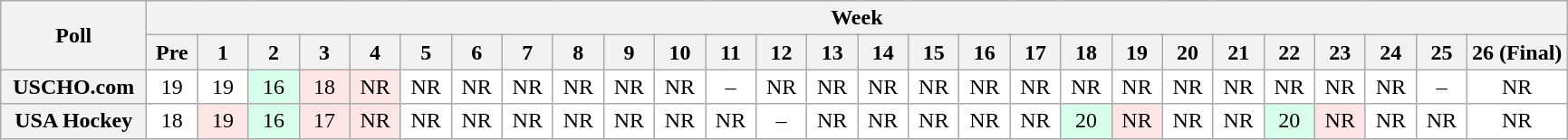<table class="wikitable" style="white-space:nowrap;">
<tr>
<th scope="col" width="100" rowspan="2">Poll</th>
<th colspan="28">Week</th>
</tr>
<tr>
<th scope="col" width="30">Pre</th>
<th scope="col" width="30">1</th>
<th scope="col" width="30">2</th>
<th scope="col" width="30">3</th>
<th scope="col" width="30">4</th>
<th scope="col" width="30">5</th>
<th scope="col" width="30">6</th>
<th scope="col" width="30">7</th>
<th scope="col" width="30">8</th>
<th scope="col" width="30">9</th>
<th scope="col" width="30">10</th>
<th scope="col" width="30">11</th>
<th scope="col" width="30">12</th>
<th scope="col" width="30">13</th>
<th scope="col" width="30">14</th>
<th scope="col" width="30">15</th>
<th scope="col" width="30">16</th>
<th scope="col" width="30">17</th>
<th scope="col" width="30">18</th>
<th scope="col" width="30">19</th>
<th scope="col" width="30">20</th>
<th scope="col" width="30">21</th>
<th scope="col" width="30">22</th>
<th scope="col" width="30">23</th>
<th scope="col" width="30">24</th>
<th scope="col" width="30">25</th>
<th scope="col" width="30">26 (Final)</th>
</tr>
<tr style="text-align:center;">
<th>USCHO.com</th>
<td bgcolor=FFFFFF>19</td>
<td bgcolor=FFFFFF>19</td>
<td bgcolor=D8FFEB>16</td>
<td bgcolor=FFE6E6>18</td>
<td bgcolor=FFE6E6>NR</td>
<td bgcolor=FFFFFF>NR</td>
<td bgcolor=FFFFFF>NR</td>
<td bgcolor=FFFFFF>NR</td>
<td bgcolor=FFFFFF>NR</td>
<td bgcolor=FFFFFF>NR</td>
<td bgcolor=FFFFFF>NR</td>
<td bgcolor=FFFFFF>–</td>
<td bgcolor=FFFFFF>NR</td>
<td bgcolor=FFFFFF>NR</td>
<td bgcolor=FFFFFF>NR</td>
<td bgcolor=FFFFFF>NR</td>
<td bgcolor=FFFFFF>NR</td>
<td bgcolor=FFFFFF>NR</td>
<td bgcolor=FFFFFF>NR</td>
<td bgcolor=FFFFFF>NR</td>
<td bgcolor=FFFFFF>NR</td>
<td bgcolor=FFFFFF>NR</td>
<td bgcolor=FFFFFF>NR</td>
<td bgcolor=FFFFFF>NR</td>
<td bgcolor=FFFFFF>NR</td>
<td bgcolor=FFFFFF>–</td>
<td bgcolor=FFFFFF>NR</td>
</tr>
<tr style="text-align:center;">
<th>USA Hockey</th>
<td bgcolor=FFFFFF>18</td>
<td bgcolor=FFE6E6>19</td>
<td bgcolor=D8FFEB>16</td>
<td bgcolor=FFE6E6>17</td>
<td bgcolor=FFE6E6>NR</td>
<td bgcolor=FFFFFF>NR</td>
<td bgcolor=FFFFFF>NR</td>
<td bgcolor=FFFFFF>NR</td>
<td bgcolor=FFFFFF>NR</td>
<td bgcolor=FFFFFF>NR</td>
<td bgcolor=FFFFFF>NR</td>
<td bgcolor=FFFFFF>NR</td>
<td bgcolor=FFFFFF>–</td>
<td bgcolor=FFFFFF>NR</td>
<td bgcolor=FFFFFF>NR</td>
<td bgcolor=FFFFFF>NR</td>
<td bgcolor=FFFFFF>NR</td>
<td bgcolor=FFFFFF>NR</td>
<td bgcolor=D8FFEB>20</td>
<td bgcolor=FFE6E6>NR</td>
<td bgcolor=FFFFFF>NR</td>
<td bgcolor=FFFFFF>NR</td>
<td bgcolor=D8FFEB>20</td>
<td bgcolor=FFE6E6>NR</td>
<td bgcolor=FFFFFF>NR</td>
<td bgcolor=FFFFFF>NR</td>
<td bgcolor=FFFFFF>NR</td>
</tr>
</table>
